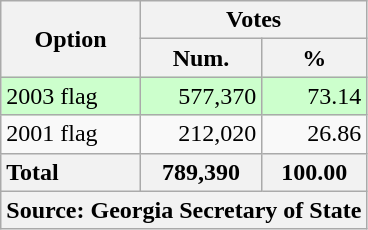<table class="wikitable">
<tr>
<th rowspan="2">Option</th>
<th colspan="2">Votes</th>
</tr>
<tr>
<th>Num.</th>
<th>%</th>
</tr>
<tr style="text-align:right;background:#cfc;">
<td style="text-align:left;"> 2003 flag</td>
<td>577,370</td>
<td>73.14</td>
</tr>
<tr style="text-align:right;">
<td style="text-align:left;"> 2001 flag</td>
<td>212,020</td>
<td>26.86</td>
</tr>
<tr style="text-align:right;">
<th style="text-align:left;"><strong>Total</strong></th>
<th><strong>789,390</strong></th>
<th><strong>100.00</strong></th>
</tr>
<tr>
<th style="text-align:left;" colspan="3">Source: Georgia Secretary of State</th>
</tr>
</table>
